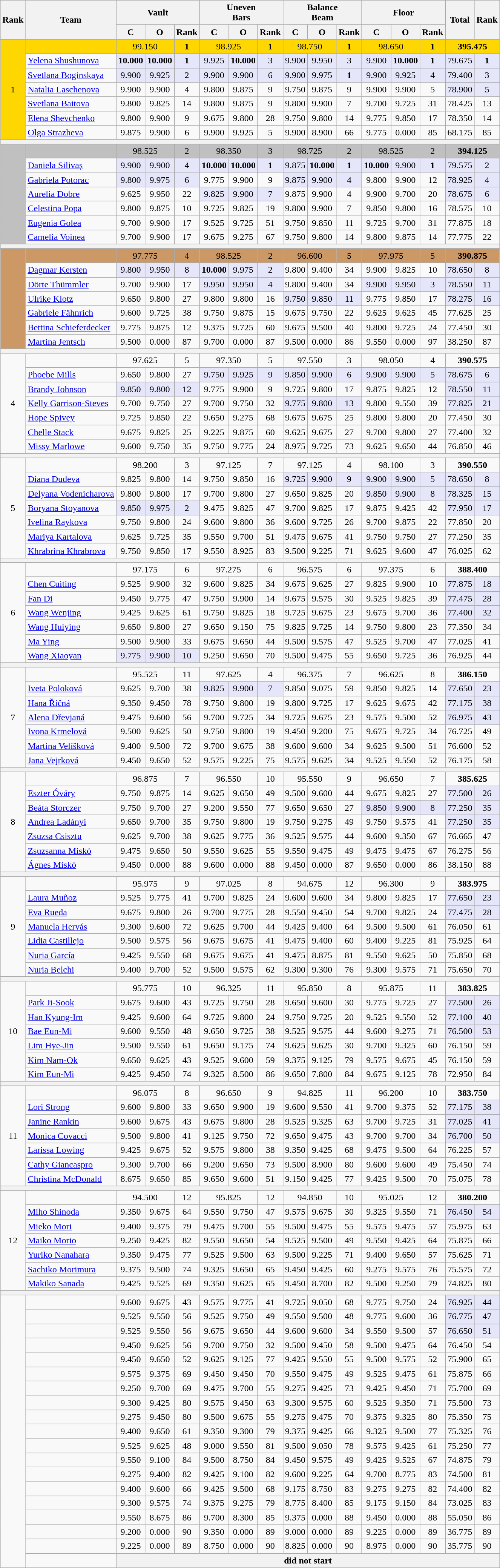<table class="wikitable" style="text-align:center">
<tr>
<th rowspan=2>Rank</th>
<th rowspan=2>Team</th>
<th colspan=3>Vault</th>
<th colspan=3>Uneven<br>Bars</th>
<th colspan=3>Balance<br>Beam</th>
<th colspan=3>Floor</th>
<th rowspan=2>Total</th>
<th rowspan=2>Rank</th>
</tr>
<tr>
<th>C</th>
<th>O</th>
<th>Rank</th>
<th>C</th>
<th>O</th>
<th>Rank</th>
<th>C</th>
<th>O</th>
<th>Rank</th>
<th>C</th>
<th>O</th>
<th>Rank</th>
</tr>
<tr>
</tr>
<tr bgcolor=gold>
<td rowspan=7>1</td>
<td align=left></td>
<td colspan=2>99.150</td>
<td><strong>1</strong></td>
<td colspan=2>98.925</td>
<td><strong>1</strong></td>
<td colspan=2>98.750</td>
<td><strong>1</strong></td>
<td colspan=2>98.650</td>
<td><strong>1</strong></td>
<td colspan=2><strong>395.475</strong></td>
</tr>
<tr>
<td align=left><a href='#'>Yelena Shushunova</a></td>
<td bgcolor="lavender"><strong>10.000</strong></td>
<td bgcolor="lavender"><strong>10.000</strong></td>
<td bgcolor="lavender"><strong>1</strong></td>
<td bgcolor="lavender">9.925</td>
<td bgcolor="lavender"><strong>10.000</strong></td>
<td bgcolor="lavender">3</td>
<td bgcolor="lavender">9.900</td>
<td bgcolor="lavender">9.950</td>
<td bgcolor="lavender">3</td>
<td bgcolor="lavender">9.900</td>
<td bgcolor="lavender"><strong>10.000</strong></td>
<td bgcolor="lavender"><strong>1</strong></td>
<td bgcolor="lavender">79.675</td>
<td bgcolor="lavender"><strong>1</strong></td>
</tr>
<tr>
<td align=left><a href='#'>Svetlana Boginskaya</a></td>
<td bgcolor="lavender">9.900</td>
<td bgcolor="lavender">9.925</td>
<td bgcolor="lavender">2</td>
<td bgcolor="lavender">9.900</td>
<td bgcolor="lavender">9.900</td>
<td bgcolor="lavender">6</td>
<td bgcolor="lavender">9.900</td>
<td bgcolor="lavender">9.975</td>
<td bgcolor="lavender"><strong>1</strong></td>
<td bgcolor="lavender">9.900</td>
<td bgcolor="lavender">9.925</td>
<td bgcolor="lavender">4</td>
<td bgcolor="lavender">79.400</td>
<td bgcolor="lavender">3</td>
</tr>
<tr>
<td align=left><a href='#'>Natalia Laschenova</a></td>
<td>9.900</td>
<td>9.900</td>
<td>4</td>
<td>9.800</td>
<td>9.875</td>
<td>9</td>
<td>9.750</td>
<td>9.875</td>
<td>9</td>
<td>9.900</td>
<td>9.900</td>
<td>5</td>
<td bgcolor="lavender">78.900</td>
<td bgcolor="lavender">5</td>
</tr>
<tr>
<td align=left><a href='#'>Svetlana Baitova</a></td>
<td>9.800</td>
<td>9.825</td>
<td>14</td>
<td>9.800</td>
<td>9.875</td>
<td>9</td>
<td>9.800</td>
<td>9.900</td>
<td>7</td>
<td>9.700</td>
<td>9.725</td>
<td>31</td>
<td>78.425</td>
<td>13</td>
</tr>
<tr>
<td align=left><a href='#'>Elena Shevchenko</a></td>
<td>9.800</td>
<td>9.900</td>
<td>9</td>
<td>9.675</td>
<td>9.800</td>
<td>28</td>
<td>9.750</td>
<td>9.800</td>
<td>14</td>
<td>9.775</td>
<td>9.850</td>
<td>17</td>
<td>78.350</td>
<td>14</td>
</tr>
<tr>
<td align=left><a href='#'>Olga Strazheva</a></td>
<td>9.875</td>
<td>9.900</td>
<td>6</td>
<td>9.900</td>
<td>9.925</td>
<td>5</td>
<td>9.900</td>
<td>8.900</td>
<td>66</td>
<td>9.775</td>
<td>0.000</td>
<td>85</td>
<td>68.175</td>
<td>85</td>
</tr>
<tr>
<th colspan=16></th>
</tr>
<tr>
</tr>
<tr bgcolor=silver>
<td rowspan=7></td>
<td align=left></td>
<td colspan=2>98.525</td>
<td>2</td>
<td colspan=2>98.350</td>
<td>3</td>
<td colspan=2>98.725</td>
<td>2</td>
<td colspan=2>98.525</td>
<td>2</td>
<td colspan=2><strong>394.125</strong></td>
</tr>
<tr>
<td align=left><a href='#'>Daniela Silivaș</a></td>
<td bgcolor="lavender">9.900</td>
<td bgcolor="lavender">9.900</td>
<td bgcolor="lavender">4</td>
<td bgcolor="lavender"><strong>10.000</strong></td>
<td bgcolor="lavender"><strong>10.000</strong></td>
<td bgcolor="lavender"><strong>1</strong></td>
<td bgcolor="lavender">9.875</td>
<td bgcolor="lavender"><strong>10.000</strong></td>
<td bgcolor="lavender"><strong>1</strong></td>
<td bgcolor="lavender"><strong>10.000</strong></td>
<td bgcolor="lavender">9.900</td>
<td bgcolor="lavender"><strong>1</strong></td>
<td bgcolor="lavender">79.575</td>
<td bgcolor="lavender">2</td>
</tr>
<tr>
<td align=left><a href='#'>Gabriela Potorac</a></td>
<td bgcolor="lavender">9.800</td>
<td bgcolor="lavender">9.975</td>
<td bgcolor="lavender">6</td>
<td>9.775</td>
<td>9.900</td>
<td>9</td>
<td bgcolor="lavender">9.875</td>
<td bgcolor="lavender">9.900</td>
<td bgcolor="lavender">4</td>
<td>9.800</td>
<td>9.900</td>
<td>12</td>
<td bgcolor="lavender">78.925</td>
<td bgcolor="lavender">4</td>
</tr>
<tr>
<td align=left><a href='#'>Aurelia Dobre</a></td>
<td>9.625</td>
<td>9.950</td>
<td>22</td>
<td bgcolor="lavender">9.825</td>
<td bgcolor="lavender">9.900</td>
<td bgcolor="lavender">7</td>
<td>9.875</td>
<td>9.900</td>
<td>4</td>
<td>9.900</td>
<td>9.700</td>
<td>20</td>
<td bgcolor="lavender">78.675</td>
<td bgcolor="lavender">6</td>
</tr>
<tr>
<td align=left><a href='#'>Celestina Popa</a></td>
<td>9.800</td>
<td>9.875</td>
<td>10</td>
<td>9.725</td>
<td>9.825</td>
<td>19</td>
<td>9.800</td>
<td>9.900</td>
<td>7</td>
<td>9.850</td>
<td>9.800</td>
<td>16</td>
<td>78.575</td>
<td>10</td>
</tr>
<tr>
<td align=left><a href='#'>Eugenia Golea</a></td>
<td>9.700</td>
<td>9.900</td>
<td>17</td>
<td>9.525</td>
<td>9.725</td>
<td>51</td>
<td>9.750</td>
<td>9.850</td>
<td>11</td>
<td>9.725</td>
<td>9.700</td>
<td>31</td>
<td>77.875</td>
<td>18</td>
</tr>
<tr>
<td align=left><a href='#'>Camelia Voinea</a></td>
<td>9.700</td>
<td>9.900</td>
<td>17</td>
<td>9.675</td>
<td>9.275</td>
<td>67</td>
<td>9.750</td>
<td>9.800</td>
<td>14</td>
<td>9.800</td>
<td>9.875</td>
<td>14</td>
<td>77.775</td>
<td>22</td>
</tr>
<tr>
<th colspan=16></th>
</tr>
<tr>
</tr>
<tr bgcolor=#CC9966>
<td rowspan=7></td>
<td align=left></td>
<td colspan=2>97.775</td>
<td>4</td>
<td colspan=2>98.525</td>
<td>2</td>
<td colspan=2>96.600</td>
<td>5</td>
<td colspan=2>97.975</td>
<td>5</td>
<td colspan=2><strong>390.875</strong></td>
</tr>
<tr>
<td align=left><a href='#'>Dagmar Kersten</a></td>
<td bgcolor="lavender">9.800</td>
<td bgcolor="lavender">9.950</td>
<td bgcolor="lavender">8</td>
<td bgcolor="lavender"><strong>10.000</strong></td>
<td bgcolor="lavender">9.975</td>
<td bgcolor="lavender">2</td>
<td>9.800</td>
<td>9.400</td>
<td>34</td>
<td>9.900</td>
<td>9.825</td>
<td>10</td>
<td bgcolor="lavender">78.650</td>
<td bgcolor="lavender">8</td>
</tr>
<tr>
<td align=left><a href='#'>Dörte Thümmler</a></td>
<td>9.700</td>
<td>9.900</td>
<td>17</td>
<td bgcolor="lavender">9.950</td>
<td bgcolor="lavender">9.950</td>
<td bgcolor="lavender">4</td>
<td>9.800</td>
<td>9.400</td>
<td>34</td>
<td bgcolor="lavender">9.900</td>
<td bgcolor="lavender">9.950</td>
<td bgcolor="lavender">3</td>
<td bgcolor="lavender">78.550</td>
<td bgcolor="lavender">11</td>
</tr>
<tr>
<td align=left><a href='#'>Ulrike Klotz</a></td>
<td>9.650</td>
<td>9.800</td>
<td>27</td>
<td>9.800</td>
<td>9.800</td>
<td>16</td>
<td bgcolor="lavender">9.750</td>
<td bgcolor="lavender">9.850</td>
<td bgcolor="lavender">11</td>
<td>9.775</td>
<td>9.850</td>
<td>17</td>
<td bgcolor="lavender">78.275</td>
<td bgcolor="lavender">16</td>
</tr>
<tr>
<td align=left><a href='#'>Gabriele Fähnrich</a></td>
<td>9.600</td>
<td>9.725</td>
<td>38</td>
<td>9.750</td>
<td>9.875</td>
<td>15</td>
<td>9.675</td>
<td>9.750</td>
<td>22</td>
<td>9.625</td>
<td>9.625</td>
<td>45</td>
<td>77.625</td>
<td>25</td>
</tr>
<tr>
<td align=left><a href='#'>Bettina Schieferdecker</a></td>
<td>9.775</td>
<td>9.875</td>
<td>12</td>
<td>9.375</td>
<td>9.725</td>
<td>60</td>
<td>9.675</td>
<td>9.500</td>
<td>40</td>
<td>9.800</td>
<td>9.725</td>
<td>24</td>
<td>77.450</td>
<td>30</td>
</tr>
<tr>
<td align=left><a href='#'>Martina Jentsch</a></td>
<td>9.500</td>
<td>0.000</td>
<td>87</td>
<td>9.700</td>
<td>0.000</td>
<td>87</td>
<td>9.500</td>
<td>0.000</td>
<td>86</td>
<td>9.550</td>
<td>0.000</td>
<td>97</td>
<td>38.250</td>
<td>87</td>
</tr>
<tr>
<th colspan=16></th>
</tr>
<tr bcolor=#CC9966>
<td rowspan=7>4</td>
<td align=left></td>
<td colspan=2>97.625</td>
<td>5</td>
<td colspan=2>97.350</td>
<td>5</td>
<td colspan=2>97.550</td>
<td>3</td>
<td colspan=2>98.050</td>
<td>4</td>
<td colspan=2><strong>390.575</strong></td>
</tr>
<tr>
<td align=left><a href='#'>Phoebe Mills</a></td>
<td>9.650</td>
<td>9.800</td>
<td>27</td>
<td bgcolor="lavender">9.750</td>
<td bgcolor="lavender">9.925</td>
<td bgcolor="lavender">9</td>
<td bgcolor="lavender">9.850</td>
<td bgcolor="lavender">9.900</td>
<td bgcolor="lavender">6</td>
<td bgcolor="lavender">9.900</td>
<td bgcolor="lavender">9.900</td>
<td bgcolor="lavender">5</td>
<td bgcolor="lavender">78.675</td>
<td bgcolor="lavender">6</td>
</tr>
<tr>
<td align=left><a href='#'>Brandy Johnson</a></td>
<td bgcolor="lavender">9.850</td>
<td bgcolor="lavender">9.800</td>
<td bgcolor="lavender">12</td>
<td>9.775</td>
<td>9.900</td>
<td>9</td>
<td>9.725</td>
<td>9.800</td>
<td>17</td>
<td>9.875</td>
<td>9.825</td>
<td>12</td>
<td bgcolor="lavender">78.550</td>
<td bgcolor="lavender">11</td>
</tr>
<tr>
<td align=left><a href='#'>Kelly Garrison-Steves</a></td>
<td>9.700</td>
<td>9.750</td>
<td>27</td>
<td>9.700</td>
<td>9.750</td>
<td>32</td>
<td bgcolor="lavender">9.775</td>
<td bgcolor="lavender">9.800</td>
<td bgcolor="lavender">13</td>
<td>9.800</td>
<td>9.550</td>
<td>39</td>
<td bgcolor="lavender">77.825</td>
<td bgcolor="lavender">21</td>
</tr>
<tr>
<td align=left><a href='#'>Hope Spivey</a></td>
<td>9.725</td>
<td>9.850</td>
<td>22</td>
<td>9.650</td>
<td>9.275</td>
<td>68</td>
<td>9.675</td>
<td>9.675</td>
<td>25</td>
<td>9.800</td>
<td>9.800</td>
<td>20</td>
<td>77.450</td>
<td>30</td>
</tr>
<tr>
<td align=left><a href='#'>Chelle Stack</a></td>
<td>9.675</td>
<td>9.825</td>
<td>25</td>
<td>9.225</td>
<td>9.875</td>
<td>60</td>
<td>9.625</td>
<td>9.675</td>
<td>27</td>
<td>9.700</td>
<td>9.800</td>
<td>27</td>
<td>77.400</td>
<td>32</td>
</tr>
<tr>
<td align=left><a href='#'>Missy Marlowe</a></td>
<td>9.600</td>
<td>9.750</td>
<td>35</td>
<td>9.750</td>
<td>9.775</td>
<td>24</td>
<td>8.975</td>
<td>9.725</td>
<td>73</td>
<td>9.625</td>
<td>9.650</td>
<td>44</td>
<td>76.850</td>
<td>46</td>
</tr>
<tr>
<th colspan=16></th>
</tr>
<tr>
<td rowspan=7>5</td>
<td align=left></td>
<td colspan=2>98.200</td>
<td>3</td>
<td colspan=2>97.125</td>
<td>7</td>
<td colspan=2>97.125</td>
<td>4</td>
<td colspan=2>98.100</td>
<td>3</td>
<td colspan=2><strong>390.550</strong></td>
</tr>
<tr>
<td align=left><a href='#'>Diana Dudeva</a></td>
<td>9.825</td>
<td>9.800</td>
<td>14</td>
<td>9.750</td>
<td>9.850</td>
<td>16</td>
<td bgcolor="lavender">9.725</td>
<td bgcolor="lavender">9.900</td>
<td bgcolor="lavender">9</td>
<td bgcolor="lavender">9.900</td>
<td bgcolor="lavender">9.900</td>
<td bgcolor="lavender">5</td>
<td bgcolor="lavender">78.650</td>
<td bgcolor="lavender">8</td>
</tr>
<tr>
<td align=left><a href='#'>Delyana Vodenicharova</a></td>
<td>9.800</td>
<td>9.800</td>
<td>17</td>
<td>9.700</td>
<td>9.800</td>
<td>27</td>
<td>9.650</td>
<td>9.825</td>
<td>20</td>
<td bgcolor="lavender">9.850</td>
<td bgcolor="lavender">9.900</td>
<td bgcolor="lavender">8</td>
<td bgcolor="lavender">78.325</td>
<td bgcolor="lavender">15</td>
</tr>
<tr>
<td align=left><a href='#'>Boryana Stoyanova</a></td>
<td bgcolor="lavender">9.850</td>
<td bgcolor="lavender">9.975</td>
<td bgcolor="lavender">2</td>
<td>9.475</td>
<td>9.825</td>
<td>47</td>
<td>9.700</td>
<td>9.825</td>
<td>17</td>
<td>9.875</td>
<td>9.425</td>
<td>42</td>
<td bgcolor="lavender">77.950</td>
<td bgcolor="lavender">17</td>
</tr>
<tr>
<td align=left><a href='#'>Ivelina Raykova</a></td>
<td>9.750</td>
<td>9.800</td>
<td>24</td>
<td>9.600</td>
<td>9.800</td>
<td>36</td>
<td>9.600</td>
<td>9.725</td>
<td>26</td>
<td>9.700</td>
<td>9.875</td>
<td>22</td>
<td>77.850</td>
<td>20</td>
</tr>
<tr>
<td align=left><a href='#'>Mariya Kartalova</a></td>
<td>9.625</td>
<td>9.725</td>
<td>35</td>
<td>9.550</td>
<td>9.700</td>
<td>51</td>
<td>9.475</td>
<td>9.675</td>
<td>41</td>
<td>9.750</td>
<td>9.750</td>
<td>27</td>
<td>77.250</td>
<td>35</td>
</tr>
<tr>
<td align=left><a href='#'>Khrabrina Khrabrova</a></td>
<td>9.750</td>
<td>9.850</td>
<td>17</td>
<td>9.550</td>
<td>8.925</td>
<td>83</td>
<td>9.500</td>
<td>9.225</td>
<td>71</td>
<td>9.625</td>
<td>9.600</td>
<td>47</td>
<td>76.025</td>
<td>62</td>
</tr>
<tr>
<th colspan=16></th>
</tr>
<tr>
<td rowspan=7>6</td>
<td align=left></td>
<td colspan=2>97.175</td>
<td>6</td>
<td colspan=2>97.275</td>
<td>6</td>
<td colspan=2>96.575</td>
<td>6</td>
<td colspan=2>97.375</td>
<td>6</td>
<td colspan=2><strong>388.400</strong></td>
</tr>
<tr>
<td align=left><a href='#'>Chen Cuiting</a></td>
<td>9.525</td>
<td>9.900</td>
<td>32</td>
<td>9.600</td>
<td>9.825</td>
<td>34</td>
<td>9.675</td>
<td>9.625</td>
<td>27</td>
<td>9.825</td>
<td>9.900</td>
<td>10</td>
<td bgcolor="lavender">77.875</td>
<td bgcolor="lavender">18</td>
</tr>
<tr>
<td align=left><a href='#'>Fan Di</a></td>
<td>9.450</td>
<td>9.775</td>
<td>47</td>
<td>9.750</td>
<td>9.900</td>
<td>14</td>
<td>9.675</td>
<td>9.575</td>
<td>30</td>
<td>9.525</td>
<td>9.825</td>
<td>39</td>
<td bgcolor="lavender">77.475</td>
<td bgcolor="lavender">28</td>
</tr>
<tr>
<td align=left><a href='#'>Wang Wenjing</a></td>
<td>9.425</td>
<td>9.625</td>
<td>61</td>
<td>9.750</td>
<td>9.825</td>
<td>18</td>
<td>9.725</td>
<td>9.675</td>
<td>23</td>
<td>9.675</td>
<td>9.700</td>
<td>36</td>
<td bgcolor="lavender">77.400</td>
<td bgcolor="lavender">32</td>
</tr>
<tr>
<td align=left><a href='#'>Wang Huiying</a></td>
<td>9.650</td>
<td>9.800</td>
<td>27</td>
<td>9.650</td>
<td>9.150</td>
<td>75</td>
<td>9.825</td>
<td>9.725</td>
<td>14</td>
<td>9.750</td>
<td>9.800</td>
<td>23</td>
<td>77.350</td>
<td>34</td>
</tr>
<tr>
<td align=left><a href='#'>Ma Ying</a></td>
<td>9.500</td>
<td>9.900</td>
<td>33</td>
<td>9.675</td>
<td>9.650</td>
<td>44</td>
<td>9.500</td>
<td>9.575</td>
<td>47</td>
<td>9.525</td>
<td>9.700</td>
<td>47</td>
<td>77.025</td>
<td>41</td>
</tr>
<tr>
<td align=left><a href='#'>Wang Xiaoyan</a></td>
<td bgcolor="lavender">9.775</td>
<td bgcolor="lavender">9.900</td>
<td bgcolor="lavender">10</td>
<td>9.250</td>
<td>9.650</td>
<td>70</td>
<td>9.500</td>
<td>9.475</td>
<td>55</td>
<td>9.650</td>
<td>9.725</td>
<td>36</td>
<td>76.925</td>
<td>44</td>
</tr>
<tr>
<th colspan=16></th>
</tr>
<tr>
<td rowspan=7>7</td>
<td align=left></td>
<td colspan=2>95.525</td>
<td>11</td>
<td colspan=2>97.625</td>
<td>4</td>
<td colspan=2>96.375</td>
<td>7</td>
<td colspan=2>96.625</td>
<td>8</td>
<td colspan=2><strong>386.150</strong></td>
</tr>
<tr>
<td align=left><a href='#'>Iveta Poloková</a></td>
<td>9.625</td>
<td>9.700</td>
<td>38</td>
<td bgcolor="lavender">9.825</td>
<td bgcolor="lavender">9.900</td>
<td bgcolor="lavender">7</td>
<td>9.850</td>
<td>9.075</td>
<td>59</td>
<td>9.850</td>
<td>9.825</td>
<td>14</td>
<td bgcolor="lavender">77.650</td>
<td bgcolor="lavender">23</td>
</tr>
<tr>
<td align=left><a href='#'>Hana Říčná</a></td>
<td>9.350</td>
<td>9.450</td>
<td>78</td>
<td>9.750</td>
<td>9.800</td>
<td>19</td>
<td>9.800</td>
<td>9.725</td>
<td>17</td>
<td>9.625</td>
<td>9.675</td>
<td>42</td>
<td bgcolor="lavender">77.175</td>
<td bgcolor="lavender">38</td>
</tr>
<tr>
<td align=left><a href='#'>Alena Dřevjaná</a></td>
<td>9.475</td>
<td>9.600</td>
<td>56</td>
<td>9.700</td>
<td>9.725</td>
<td>34</td>
<td>9.725</td>
<td>9.675</td>
<td>23</td>
<td>9.575</td>
<td>9.500</td>
<td>52</td>
<td bgcolor="lavender">76.975</td>
<td bgcolor="lavender">43</td>
</tr>
<tr>
<td align=left><a href='#'>Ivona Krmelová</a></td>
<td>9.500</td>
<td>9.625</td>
<td>50</td>
<td>9.750</td>
<td>9.800</td>
<td>19</td>
<td>9.450</td>
<td>9.200</td>
<td>75</td>
<td>9.675</td>
<td>9.725</td>
<td>34</td>
<td>76.725</td>
<td>49</td>
</tr>
<tr>
<td align=left><a href='#'>Martina Velíšková</a></td>
<td>9.400</td>
<td>9.500</td>
<td>72</td>
<td>9.700</td>
<td>9.675</td>
<td>38</td>
<td>9.600</td>
<td>9.600</td>
<td>34</td>
<td>9.625</td>
<td>9.500</td>
<td>51</td>
<td>76.600</td>
<td>52</td>
</tr>
<tr>
<td align=left><a href='#'>Jana Vejrková</a></td>
<td>9.450</td>
<td>9.650</td>
<td>52</td>
<td>9.575</td>
<td>9.225</td>
<td>75</td>
<td>9.575</td>
<td>9.625</td>
<td>34</td>
<td>9.525</td>
<td>9.550</td>
<td>52</td>
<td>76.175</td>
<td>58</td>
</tr>
<tr>
<th colspan=16></th>
</tr>
<tr>
<td rowspan=7>8</td>
<td align=left></td>
<td colspan=2>96.875</td>
<td>7</td>
<td colspan=2>96.550</td>
<td>10</td>
<td colspan=2>95.550</td>
<td>9</td>
<td colspan=2>96.650</td>
<td>7</td>
<td colspan=2><strong>385.625</strong></td>
</tr>
<tr>
<td align=left><a href='#'>Eszter Óváry</a></td>
<td>9.750</td>
<td>9.875</td>
<td>14</td>
<td>9.625</td>
<td>9.650</td>
<td>49</td>
<td>9.500</td>
<td>9.600</td>
<td>44</td>
<td>9.675</td>
<td>9.825</td>
<td>27</td>
<td bgcolor="lavender">77.500</td>
<td bgcolor="lavender">26</td>
</tr>
<tr>
<td align=left><a href='#'>Beáta Storczer</a></td>
<td>9.750</td>
<td>9.700</td>
<td>27</td>
<td>9.200</td>
<td>9.550</td>
<td>77</td>
<td>9.650</td>
<td>9.650</td>
<td>27</td>
<td bgcolor="lavender">9.850</td>
<td bgcolor="lavender">9.900</td>
<td bgcolor="lavender">8</td>
<td bgcolor="lavender">77.250</td>
<td bgcolor="lavender">35</td>
</tr>
<tr>
<td align=left><a href='#'>Andrea Ladányi</a></td>
<td>9.650</td>
<td>9.700</td>
<td>35</td>
<td>9.750</td>
<td>9.800</td>
<td>19</td>
<td>9.750</td>
<td>9.275</td>
<td>49</td>
<td>9.750</td>
<td>9.575</td>
<td>41</td>
<td bgcolor="lavender">77.250</td>
<td bgcolor="lavender">35</td>
</tr>
<tr>
<td align=left><a href='#'>Zsuzsa Csisztu</a></td>
<td>9.625</td>
<td>9.700</td>
<td>38</td>
<td>9.625</td>
<td>9.775</td>
<td>36</td>
<td>9.525</td>
<td>9.575</td>
<td>44</td>
<td>9.600</td>
<td>9.350</td>
<td>67</td>
<td>76.665</td>
<td>47</td>
</tr>
<tr>
<td align=left><a href='#'>Zsuzsanna Miskó</a></td>
<td>9.475</td>
<td>9.650</td>
<td>50</td>
<td>9.550</td>
<td>9.625</td>
<td>55</td>
<td>9.550</td>
<td>9.475</td>
<td>49</td>
<td>9.475</td>
<td>9.475</td>
<td>67</td>
<td>76.275</td>
<td>56</td>
</tr>
<tr>
<td align=left><a href='#'>Ágnes Miskó</a></td>
<td>9.450</td>
<td>0.000</td>
<td>88</td>
<td>9.600</td>
<td>0.000</td>
<td>88</td>
<td>9.450</td>
<td>0.000</td>
<td>87</td>
<td>9.650</td>
<td>0.000</td>
<td>86</td>
<td>38.150</td>
<td>88</td>
</tr>
<tr>
<th colspan=16></th>
</tr>
<tr>
<td rowspan=7>9</td>
<td align=left></td>
<td colspan=2>95.975</td>
<td>9</td>
<td colspan=2>97.025</td>
<td>8</td>
<td colspan=2>94.675</td>
<td>12</td>
<td colspan=2>96.300</td>
<td>9</td>
<td colspan=2><strong>383.975</strong></td>
</tr>
<tr>
<td align=left><a href='#'>Laura Muñoz</a></td>
<td>9.525</td>
<td>9.775</td>
<td>41</td>
<td>9.700</td>
<td>9.825</td>
<td>24</td>
<td>9.600</td>
<td>9.600</td>
<td>34</td>
<td>9.800</td>
<td>9.825</td>
<td>17</td>
<td bgcolor="lavender">77.650</td>
<td bgcolor="lavender">23</td>
</tr>
<tr>
<td align=left><a href='#'>Eva Rueda</a></td>
<td>9.675</td>
<td>9.800</td>
<td>26</td>
<td>9.700</td>
<td>9.775</td>
<td>28</td>
<td>9.550</td>
<td>9.450</td>
<td>54</td>
<td>9.700</td>
<td>9.825</td>
<td>24</td>
<td bgcolor="lavender">77.475</td>
<td bgcolor="lavender">28</td>
</tr>
<tr>
<td align=left><a href='#'>Manuela Hervás</a></td>
<td>9.300</td>
<td>9.600</td>
<td>72</td>
<td>9.625</td>
<td>9.700</td>
<td>44</td>
<td>9.425</td>
<td>9.400</td>
<td>64</td>
<td>9.500</td>
<td>9.500</td>
<td>61</td>
<td>76.050</td>
<td>61</td>
</tr>
<tr>
<td align=left><a href='#'>Lidia Castillejo</a></td>
<td>9.500</td>
<td>9.575</td>
<td>56</td>
<td>9.675</td>
<td>9.675</td>
<td>41</td>
<td>9.475</td>
<td>9.400</td>
<td>60</td>
<td>9.400</td>
<td>9.225</td>
<td>81</td>
<td>75.925</td>
<td>64</td>
</tr>
<tr>
<td align=left><a href='#'>Nuria García</a></td>
<td>9.425</td>
<td>9.550</td>
<td>68</td>
<td>9.675</td>
<td>9.675</td>
<td>41</td>
<td>9.475</td>
<td>8.875</td>
<td>81</td>
<td>9.550</td>
<td>9.625</td>
<td>50</td>
<td>75.850</td>
<td>68</td>
</tr>
<tr>
<td align=left><a href='#'>Nuria Belchi</a></td>
<td>9.400</td>
<td>9.700</td>
<td>52</td>
<td>9.500</td>
<td>9.575</td>
<td>62</td>
<td>9.300</td>
<td>9.300</td>
<td>76</td>
<td>9.300</td>
<td>9.575</td>
<td>71</td>
<td>75.650</td>
<td>70</td>
</tr>
<tr>
<th colspan=16></th>
</tr>
<tr>
<td rowspan=7>10</td>
<td align=left></td>
<td colspan=2>95.775</td>
<td>10</td>
<td colspan=2>96.325</td>
<td>11</td>
<td colspan=2>95.850</td>
<td>8</td>
<td colspan=2>95.875</td>
<td>11</td>
<td colspan=2><strong>383.825</strong></td>
</tr>
<tr>
<td align=left><a href='#'>Park Ji-Sook</a></td>
<td>9.675</td>
<td>9.600</td>
<td>43</td>
<td>9.725</td>
<td>9.750</td>
<td>28</td>
<td>9.650</td>
<td>9.600</td>
<td>30</td>
<td>9.775</td>
<td>9.725</td>
<td>27</td>
<td bgcolor="lavender">77.500</td>
<td bgcolor="lavender">26</td>
</tr>
<tr>
<td align=left><a href='#'>Han Kyung-Im</a></td>
<td>9.425</td>
<td>9.600</td>
<td>64</td>
<td>9.725</td>
<td>9.800</td>
<td>24</td>
<td>9.750</td>
<td>9.725</td>
<td>20</td>
<td>9.525</td>
<td>9.550</td>
<td>52</td>
<td bgcolor="lavender">77.100</td>
<td bgcolor="lavender">40</td>
</tr>
<tr>
<td align=left><a href='#'>Bae Eun-Mi</a></td>
<td>9.600</td>
<td>9.550</td>
<td>48</td>
<td>9.650</td>
<td>9.725</td>
<td>38</td>
<td>9.525</td>
<td>9.575</td>
<td>44</td>
<td>9.600</td>
<td>9.275</td>
<td>71</td>
<td bgcolor="lavender">76.500</td>
<td bgcolor="lavender">53</td>
</tr>
<tr>
<td align=left><a href='#'>Lim Hye-Jin</a></td>
<td>9.500</td>
<td>9.550</td>
<td>61</td>
<td>9.650</td>
<td>9.175</td>
<td>74</td>
<td>9.625</td>
<td>9.625</td>
<td>30</td>
<td>9.700</td>
<td>9.325</td>
<td>60</td>
<td>76.150</td>
<td>59</td>
</tr>
<tr>
<td align=left><a href='#'>Kim Nam-Ok</a></td>
<td>9.650</td>
<td>9.625</td>
<td>43</td>
<td>9.525</td>
<td>9.600</td>
<td>59</td>
<td>9.375</td>
<td>9.125</td>
<td>79</td>
<td>9.575</td>
<td>9.675</td>
<td>45</td>
<td>76.150</td>
<td>59</td>
</tr>
<tr>
<td align=left><a href='#'>Kim Eun-Mi</a></td>
<td>9.425</td>
<td>9.450</td>
<td>74</td>
<td>9.325</td>
<td>8.500</td>
<td>86</td>
<td>9.650</td>
<td>7.800</td>
<td>84</td>
<td>9.675</td>
<td>9.125</td>
<td>78</td>
<td>72.950</td>
<td>84</td>
</tr>
<tr>
<th colspan=16></th>
</tr>
<tr>
<td rowspan=7>11</td>
<td align=left></td>
<td colspan=2>96.075</td>
<td>8</td>
<td colspan=2>96.650</td>
<td>9</td>
<td colspan=2>94.825</td>
<td>11</td>
<td colspan=2>96.200</td>
<td>10</td>
<td colspan=2><strong>383.750</strong></td>
</tr>
<tr>
<td align=left><a href='#'>Lori Strong</a></td>
<td>9.600</td>
<td>9.800</td>
<td>33</td>
<td>9.650</td>
<td>9.900</td>
<td>19</td>
<td>9.600</td>
<td>9.550</td>
<td>41</td>
<td>9.700</td>
<td>9.375</td>
<td>52</td>
<td bgcolor="lavender">77.175</td>
<td bgcolor="lavender">38</td>
</tr>
<tr>
<td align=left><a href='#'>Janine Rankin</a></td>
<td>9.600</td>
<td>9.675</td>
<td>43</td>
<td>9.675</td>
<td>9.800</td>
<td>28</td>
<td>9.525</td>
<td>9.325</td>
<td>63</td>
<td>9.700</td>
<td>9.725</td>
<td>31</td>
<td bgcolor="lavender">77.025</td>
<td bgcolor="lavender">41</td>
</tr>
<tr>
<td align=left><a href='#'>Monica Covacci</a></td>
<td>9.500</td>
<td>9.800</td>
<td>41</td>
<td>9.125</td>
<td>9.750</td>
<td>72</td>
<td>9.650</td>
<td>9.475</td>
<td>43</td>
<td>9.700</td>
<td>9.700</td>
<td>34</td>
<td bgcolor="lavender">76.700</td>
<td bgcolor="lavender">50</td>
</tr>
<tr>
<td align=left><a href='#'>Larissa Lowing</a></td>
<td>9.425</td>
<td>9.675</td>
<td>52</td>
<td>9.575</td>
<td>9.800</td>
<td>38</td>
<td>9.350</td>
<td>9.425</td>
<td>68</td>
<td>9.475</td>
<td>9.500</td>
<td>64</td>
<td>76.225</td>
<td>57</td>
</tr>
<tr>
<td align=left><a href='#'>Cathy Giancaspro</a></td>
<td>9.300</td>
<td>9.700</td>
<td>66</td>
<td>9.200</td>
<td>9.650</td>
<td>73</td>
<td>9.500</td>
<td>8.900</td>
<td>80</td>
<td>9.600</td>
<td>9.600</td>
<td>49</td>
<td>75.450</td>
<td>74</td>
</tr>
<tr>
<td align=left><a href='#'>Christina McDonald</a></td>
<td>8.675</td>
<td>9.650</td>
<td>85</td>
<td>9.650</td>
<td>9.600</td>
<td>51</td>
<td>9.150</td>
<td>9.425</td>
<td>77</td>
<td>9.425</td>
<td>9.500</td>
<td>70</td>
<td>75.075</td>
<td>78</td>
</tr>
<tr>
<th colspan=16></th>
</tr>
<tr>
<td rowspan=7>12</td>
<td align=left></td>
<td colspan=2>94.500</td>
<td>12</td>
<td colspan=2>95.825</td>
<td>12</td>
<td colspan=2>94.850</td>
<td>10</td>
<td colspan=2>95.025</td>
<td>12</td>
<td colspan=2><strong>380.200</strong></td>
</tr>
<tr>
<td align=left><a href='#'>Miho Shinoda</a></td>
<td>9.350</td>
<td>9.675</td>
<td>64</td>
<td>9.550</td>
<td>9.750</td>
<td>47</td>
<td>9.575</td>
<td>9.675</td>
<td>30</td>
<td>9.325</td>
<td>9.550</td>
<td>71</td>
<td bgcolor="lavender">76.450</td>
<td bgcolor="lavender">54</td>
</tr>
<tr>
<td align=left><a href='#'>Mieko Mori</a></td>
<td>9.400</td>
<td>9.375</td>
<td>79</td>
<td>9.475</td>
<td>9.700</td>
<td>55</td>
<td>9.500</td>
<td>9.475</td>
<td>55</td>
<td>9.575</td>
<td>9.475</td>
<td>57</td>
<td>75.975</td>
<td>63</td>
</tr>
<tr>
<td align=left><a href='#'>Maiko Morio</a></td>
<td>9.250</td>
<td>9.425</td>
<td>82</td>
<td>9.550</td>
<td>9.650</td>
<td>54</td>
<td>9.525</td>
<td>9.500</td>
<td>49</td>
<td>9.550</td>
<td>9.425</td>
<td>64</td>
<td>75.875</td>
<td>66</td>
</tr>
<tr>
<td align=left><a href='#'>Yuriko Nanahara</a></td>
<td>9.350</td>
<td>9.475</td>
<td>77</td>
<td>9.525</td>
<td>9.500</td>
<td>63</td>
<td>9.500</td>
<td>9.225</td>
<td>71</td>
<td>9.400</td>
<td>9.650</td>
<td>57</td>
<td>75.625</td>
<td>71</td>
</tr>
<tr>
<td align=left><a href='#'>Sachiko Morimura</a></td>
<td>9.375</td>
<td>9.500</td>
<td>74</td>
<td>9.325</td>
<td>9.650</td>
<td>65</td>
<td>9.450</td>
<td>9.425</td>
<td>60</td>
<td>9.275</td>
<td>9.575</td>
<td>76</td>
<td>75.575</td>
<td>72</td>
</tr>
<tr>
<td align=left><a href='#'>Makiko Sanada</a></td>
<td>9.425</td>
<td>9.525</td>
<td>69</td>
<td>9.350</td>
<td>9.625</td>
<td>65</td>
<td>9.450</td>
<td>8.700</td>
<td>82</td>
<td>9.500</td>
<td>9.250</td>
<td>79</td>
<td>74.825</td>
<td>80</td>
</tr>
<tr>
<th colspan=16></th>
</tr>
<tr>
<td rowspan=21></td>
<td align=left></td>
<td>9.600</td>
<td>9.675</td>
<td>43</td>
<td>9.575</td>
<td>9.775</td>
<td>41</td>
<td>9.725</td>
<td>9.050</td>
<td>68</td>
<td>9.775</td>
<td>9.750</td>
<td>24</td>
<td bgcolor="lavender">76.925</td>
<td bgcolor="lavender">44</td>
</tr>
<tr>
<td align=left></td>
<td>9.525</td>
<td>9.550</td>
<td>56</td>
<td>9.525</td>
<td>9.750</td>
<td>49</td>
<td>9.550</td>
<td>9.500</td>
<td>48</td>
<td>9.775</td>
<td>9.600</td>
<td>36</td>
<td bgcolor="lavender">76.775</td>
<td bgcolor="lavender">47</td>
</tr>
<tr>
<td align=left></td>
<td>9.525</td>
<td>9.550</td>
<td>56</td>
<td>9.675</td>
<td>9.650</td>
<td>44</td>
<td>9.600</td>
<td>9.600</td>
<td>34</td>
<td>9.550</td>
<td>9.500</td>
<td>57</td>
<td bgcolor="lavender">76.650</td>
<td bgcolor="lavender">51</td>
</tr>
<tr>
<td align=left></td>
<td>9.450</td>
<td>9.625</td>
<td>56</td>
<td>9.700</td>
<td>9.750</td>
<td>32</td>
<td>9.500</td>
<td>9.450</td>
<td>58</td>
<td>9.500</td>
<td>9.475</td>
<td>64</td>
<td>76.450</td>
<td>54</td>
</tr>
<tr>
<td align=left></td>
<td>9.450</td>
<td>9.650</td>
<td>52</td>
<td>9.625</td>
<td>9.125</td>
<td>77</td>
<td>9.425</td>
<td>9.550</td>
<td>55</td>
<td>9.500</td>
<td>9.575</td>
<td>52</td>
<td>75.900</td>
<td>65</td>
</tr>
<tr>
<td align=left></td>
<td>9.575</td>
<td>9.375</td>
<td>69</td>
<td>9.450</td>
<td>9.450</td>
<td>70</td>
<td>9.550</td>
<td>9.475</td>
<td>49</td>
<td>9.525</td>
<td>9.475</td>
<td>61</td>
<td>75.875</td>
<td>66</td>
</tr>
<tr>
<td align=left></td>
<td>9.250</td>
<td>9.700</td>
<td>69</td>
<td>9.475</td>
<td>9.700</td>
<td>55</td>
<td>9.275</td>
<td>9.425</td>
<td>73</td>
<td>9.425</td>
<td>9.450</td>
<td>71</td>
<td>75.700</td>
<td>69</td>
</tr>
<tr>
<td align=left></td>
<td>9.300</td>
<td>9.425</td>
<td>80</td>
<td>9.575</td>
<td>9.450</td>
<td>63</td>
<td>9.300</td>
<td>9.575</td>
<td>60</td>
<td>9.525</td>
<td>9.350</td>
<td>71</td>
<td>75.500</td>
<td>73</td>
</tr>
<tr>
<td align=left></td>
<td>9.275</td>
<td>9.450</td>
<td>80</td>
<td>9.500</td>
<td>9.675</td>
<td>55</td>
<td>9.275</td>
<td>9.475</td>
<td>70</td>
<td>9.375</td>
<td>9.325</td>
<td>80</td>
<td>75.350</td>
<td>75</td>
</tr>
<tr>
<td align=left></td>
<td>9.400</td>
<td>9.650</td>
<td>61</td>
<td>9.350</td>
<td>9.300</td>
<td>79</td>
<td>9.375</td>
<td>9.425</td>
<td>66</td>
<td>9.325</td>
<td>9.500</td>
<td>77</td>
<td>75.325</td>
<td>76</td>
</tr>
<tr>
<td align=left></td>
<td>9.525</td>
<td>9.625</td>
<td>48</td>
<td>9.000</td>
<td>9.550</td>
<td>81</td>
<td>9.500</td>
<td>9.050</td>
<td>78</td>
<td>9.575</td>
<td>9.425</td>
<td>61</td>
<td>75.250</td>
<td>77</td>
</tr>
<tr>
<td align=left></td>
<td>9.550</td>
<td>9.100</td>
<td>84</td>
<td>9.500</td>
<td>8.750</td>
<td>84</td>
<td>9.450</td>
<td>9.575</td>
<td>49</td>
<td>9.425</td>
<td>9.525</td>
<td>67</td>
<td>74.875</td>
<td>79</td>
</tr>
<tr>
<td align=left></td>
<td>9.275</td>
<td>9.400</td>
<td>82</td>
<td>9.425</td>
<td>9.100</td>
<td>82</td>
<td>9.600</td>
<td>9.225</td>
<td>64</td>
<td>9.700</td>
<td>8.775</td>
<td>83</td>
<td>74.500</td>
<td>81</td>
</tr>
<tr>
<td align=left></td>
<td>9.400</td>
<td>9.600</td>
<td>66</td>
<td>9.425</td>
<td>9.500</td>
<td>68</td>
<td>9.175</td>
<td>8.750</td>
<td>83</td>
<td>9.275</td>
<td>9.275</td>
<td>82</td>
<td>74.400</td>
<td>82</td>
</tr>
<tr>
<td align=left></td>
<td>9.300</td>
<td>9.575</td>
<td>74</td>
<td>9.375</td>
<td>9.275</td>
<td>79</td>
<td>8.775</td>
<td>8.400</td>
<td>85</td>
<td>9.175</td>
<td>9.150</td>
<td>84</td>
<td>73.025</td>
<td>83</td>
</tr>
<tr>
<td align=left></td>
<td>9.550</td>
<td>8.675</td>
<td>86</td>
<td>9.700</td>
<td>8.300</td>
<td>85</td>
<td>9.375</td>
<td>0.000</td>
<td>88</td>
<td>9.450</td>
<td>0.000</td>
<td>88</td>
<td>55.050</td>
<td>86</td>
</tr>
<tr>
<td align=left></td>
<td>9.200</td>
<td>0.000</td>
<td>90</td>
<td>9.350</td>
<td>0.000</td>
<td>89</td>
<td>9.000</td>
<td>0.000</td>
<td>89</td>
<td>9.225</td>
<td>0.000</td>
<td>89</td>
<td>36.775</td>
<td>89</td>
</tr>
<tr>
<td align=left></td>
<td>9.225</td>
<td>0.000</td>
<td>89</td>
<td>8.750</td>
<td>0.000</td>
<td>90</td>
<td>8.825</td>
<td>0.000</td>
<td>90</td>
<td>8.975</td>
<td>0.000</td>
<td>90</td>
<td>35.775</td>
<td>90</td>
</tr>
<tr>
<td align=left></td>
<th colspan=14>did not start</th>
</tr>
</table>
